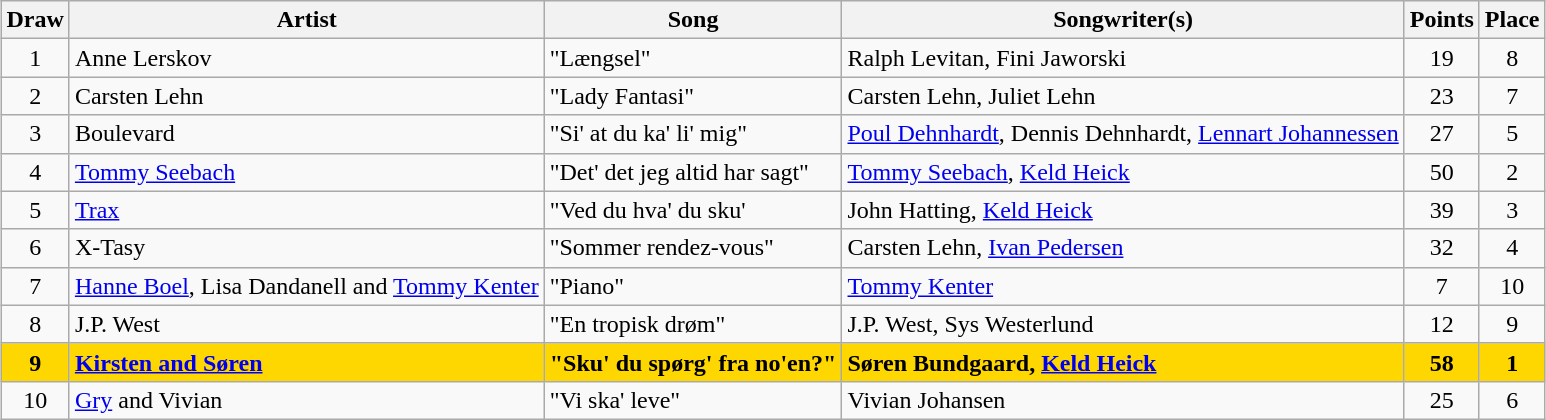<table class="sortable wikitable" style="margin: 1em auto 1em auto; text-align:center">
<tr>
<th>Draw</th>
<th>Artist</th>
<th>Song</th>
<th>Songwriter(s)</th>
<th>Points</th>
<th>Place</th>
</tr>
<tr>
<td>1</td>
<td align="left">Anne Lerskov</td>
<td align="left">"Længsel"</td>
<td align="left">Ralph Levitan, Fini Jaworski</td>
<td>19</td>
<td>8</td>
</tr>
<tr>
<td>2</td>
<td align="left">Carsten Lehn</td>
<td align="left">"Lady Fantasi"</td>
<td align="left">Carsten Lehn, Juliet Lehn</td>
<td>23</td>
<td>7</td>
</tr>
<tr>
<td>3</td>
<td align="left">Boulevard</td>
<td align="left">"Si' at du ka' li' mig"</td>
<td align="left"><a href='#'>Poul Dehnhardt</a>, Dennis Dehnhardt, <a href='#'>Lennart Johannessen</a></td>
<td>27</td>
<td>5</td>
</tr>
<tr>
<td>4</td>
<td align="left"><a href='#'>Tommy Seebach</a></td>
<td align="left">"Det' det jeg altid har sagt"</td>
<td align="left"><a href='#'>Tommy Seebach</a>, <a href='#'>Keld Heick</a></td>
<td>50</td>
<td>2</td>
</tr>
<tr>
<td>5</td>
<td align="left"><a href='#'>Trax</a></td>
<td align="left">"Ved du hva' du sku'</td>
<td align="left">John Hatting, <a href='#'>Keld Heick</a></td>
<td>39</td>
<td>3</td>
</tr>
<tr>
<td>6</td>
<td align="left">X-Tasy</td>
<td align="left">"Sommer rendez-vous"</td>
<td align="left">Carsten Lehn, <a href='#'>Ivan Pedersen</a></td>
<td>32</td>
<td>4</td>
</tr>
<tr>
<td>7</td>
<td align="left"><a href='#'>Hanne Boel</a>, Lisa Dandanell and <a href='#'>Tommy Kenter</a></td>
<td align="left">"Piano"</td>
<td align="left"><a href='#'>Tommy Kenter</a></td>
<td>7</td>
<td>10</td>
</tr>
<tr>
<td>8</td>
<td align="left">J.P. West</td>
<td align="left">"En tropisk drøm"</td>
<td align="left">J.P. West, Sys Westerlund</td>
<td>12</td>
<td>9</td>
</tr>
<tr style="font-weight:bold; background:gold;">
<td>9</td>
<td align="left"><a href='#'>Kirsten and Søren</a></td>
<td align="left">"Sku' du spørg' fra no'en?"</td>
<td align="left">Søren Bundgaard, <a href='#'>Keld Heick</a></td>
<td>58</td>
<td>1</td>
</tr>
<tr>
<td>10</td>
<td align="left"><a href='#'>Gry</a> and Vivian</td>
<td align="left">"Vi ska' leve"</td>
<td align="left">Vivian Johansen</td>
<td>25</td>
<td>6</td>
</tr>
</table>
